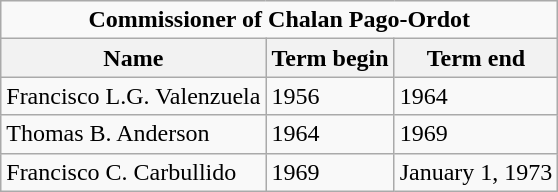<table class="wikitable">
<tr>
<td colspan="3" align=center><strong>Commissioner of Chalan Pago-Ordot</strong></td>
</tr>
<tr>
<th>Name</th>
<th>Term begin</th>
<th>Term end</th>
</tr>
<tr>
<td>Francisco L.G. Valenzuela</td>
<td>1956</td>
<td>1964</td>
</tr>
<tr>
<td>Thomas B. Anderson</td>
<td>1964</td>
<td>1969</td>
</tr>
<tr>
<td>Francisco C. Carbullido</td>
<td>1969</td>
<td>January 1, 1973</td>
</tr>
</table>
